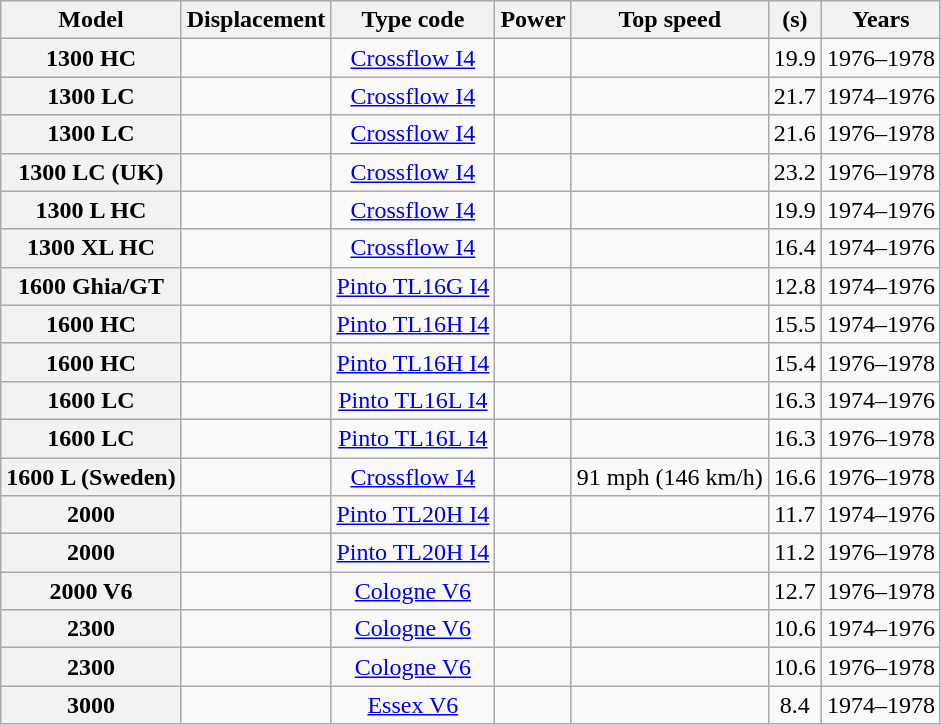<table class="wikitable collapsible collapsed" style="text-align: center;">
<tr style="vertical-align:middle;">
<th>Model</th>
<th>Displacement</th>
<th>Type code</th>
<th>Power</th>
<th>Top speed</th>
<th> (s)</th>
<th>Years</th>
</tr>
<tr>
<th>1300 HC</th>
<td></td>
<td><a href='#'>Crossflow I4</a></td>
<td></td>
<td></td>
<td>19.9</td>
<td>1976–1978</td>
</tr>
<tr>
<th>1300 LC</th>
<td></td>
<td><a href='#'>Crossflow I4</a></td>
<td></td>
<td></td>
<td>21.7</td>
<td>1974–1976</td>
</tr>
<tr>
<th>1300 LC</th>
<td></td>
<td><a href='#'>Crossflow I4</a></td>
<td></td>
<td></td>
<td>21.6</td>
<td>1976–1978</td>
</tr>
<tr>
<th>1300 LC (UK)</th>
<td></td>
<td><a href='#'>Crossflow I4</a></td>
<td></td>
<td></td>
<td>23.2</td>
<td>1976–1978</td>
</tr>
<tr>
<th>1300 L HC</th>
<td></td>
<td><a href='#'>Crossflow I4</a></td>
<td></td>
<td></td>
<td>19.9</td>
<td>1974–1976</td>
</tr>
<tr>
<th>1300 XL HC</th>
<td></td>
<td><a href='#'>Crossflow I4</a></td>
<td></td>
<td></td>
<td>16.4</td>
<td>1974–1976</td>
</tr>
<tr>
<th>1600 Ghia/GT</th>
<td></td>
<td><a href='#'>Pinto TL16G I4</a></td>
<td></td>
<td></td>
<td>12.8</td>
<td>1974–1976</td>
</tr>
<tr>
<th>1600 HC</th>
<td></td>
<td><a href='#'>Pinto TL16H I4</a></td>
<td></td>
<td></td>
<td>15.5</td>
<td>1974–1976</td>
</tr>
<tr>
<th>1600 HC</th>
<td></td>
<td><a href='#'>Pinto TL16H I4</a></td>
<td></td>
<td></td>
<td>15.4</td>
<td>1976–1978</td>
</tr>
<tr>
<th>1600 LC</th>
<td></td>
<td><a href='#'>Pinto TL16L I4</a></td>
<td></td>
<td></td>
<td>16.3</td>
<td>1974–1976</td>
</tr>
<tr>
<th>1600 LC</th>
<td></td>
<td><a href='#'>Pinto TL16L I4</a></td>
<td></td>
<td></td>
<td>16.3</td>
<td>1976–1978</td>
</tr>
<tr>
<th>1600 L (Sweden)</th>
<td></td>
<td><a href='#'>Crossflow I4</a></td>
<td></td>
<td>91 mph (146 km/h)</td>
<td>16.6</td>
<td>1976–1978</td>
</tr>
<tr>
<th>2000</th>
<td></td>
<td><a href='#'>Pinto TL20H I4</a></td>
<td></td>
<td></td>
<td>11.7</td>
<td>1974–1976</td>
</tr>
<tr>
<th>2000</th>
<td></td>
<td><a href='#'>Pinto TL20H I4</a></td>
<td></td>
<td></td>
<td>11.2</td>
<td>1976–1978</td>
</tr>
<tr>
<th>2000 V6</th>
<td></td>
<td><a href='#'>Cologne V6</a></td>
<td></td>
<td></td>
<td>12.7</td>
<td>1976–1978</td>
</tr>
<tr>
<th>2300</th>
<td></td>
<td><a href='#'>Cologne V6</a></td>
<td></td>
<td></td>
<td>10.6</td>
<td>1974–1976</td>
</tr>
<tr>
<th>2300</th>
<td></td>
<td><a href='#'>Cologne V6</a></td>
<td></td>
<td></td>
<td>10.6</td>
<td>1976–1978</td>
</tr>
<tr>
<th>3000</th>
<td></td>
<td><a href='#'>Essex V6</a></td>
<td></td>
<td></td>
<td>8.4</td>
<td>1974–1978</td>
</tr>
</table>
